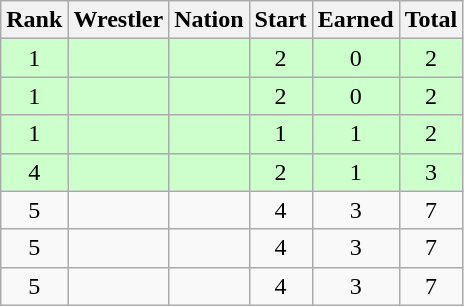<table class="wikitable sortable" style="text-align:center;">
<tr>
<th>Rank</th>
<th>Wrestler</th>
<th>Nation</th>
<th>Start</th>
<th>Earned</th>
<th>Total</th>
</tr>
<tr style="background:#cfc;">
<td>1</td>
<td align=left></td>
<td align=left></td>
<td>2</td>
<td>0</td>
<td>2</td>
</tr>
<tr style="background:#cfc;">
<td>1</td>
<td align=left></td>
<td align=left></td>
<td>2</td>
<td>0</td>
<td>2</td>
</tr>
<tr style="background:#cfc;">
<td>1</td>
<td align=left></td>
<td align=left></td>
<td>1</td>
<td>1</td>
<td>2</td>
</tr>
<tr style="background:#cfc;">
<td>4</td>
<td align=left></td>
<td align=left></td>
<td>2</td>
<td>1</td>
<td>3</td>
</tr>
<tr>
<td>5</td>
<td align=left></td>
<td align=left></td>
<td>4</td>
<td>3</td>
<td>7</td>
</tr>
<tr>
<td>5</td>
<td align=left></td>
<td align=left></td>
<td>4</td>
<td>3</td>
<td>7</td>
</tr>
<tr>
<td>5</td>
<td align=left></td>
<td align=left></td>
<td>4</td>
<td>3</td>
<td>7</td>
</tr>
</table>
